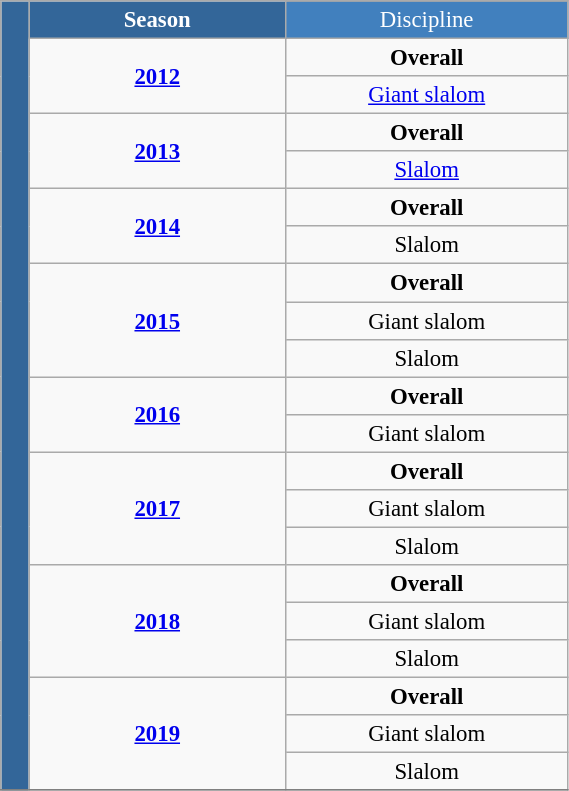<table class="wikitable" style="font-size:95%; text-align:center; border:grey solid 1px; border-collapse:collapse;" width="30%">
<tr style="background-color:#369; color:white;">
<td rowspan="22" width="1%"></td>
<td rowspan="2" colspan="1" width="10%"><strong>Season</strong></td>
</tr>
<tr style="background-color:#4180be; color:white;">
<td width="10%">Discipline</td>
</tr>
<tr>
<td rowspan=2><strong><a href='#'>2012</a></strong></td>
<td><strong>Overall</strong></td>
</tr>
<tr>
<td><a href='#'>Giant slalom</a></td>
</tr>
<tr>
<td rowspan=2><strong><a href='#'>2013</a></strong></td>
<td><strong>Overall</strong></td>
</tr>
<tr>
<td><a href='#'>Slalom</a></td>
</tr>
<tr>
<td rowspan=2><strong><a href='#'>2014</a></strong></td>
<td><strong>Overall</strong></td>
</tr>
<tr>
<td>Slalom</td>
</tr>
<tr>
<td rowspan=3><strong><a href='#'>2015</a></strong></td>
<td><strong>Overall</strong></td>
</tr>
<tr>
<td>Giant slalom</td>
</tr>
<tr>
<td>Slalom</td>
</tr>
<tr>
<td rowspan=2><strong><a href='#'>2016</a></strong></td>
<td><strong>Overall</strong></td>
</tr>
<tr>
<td>Giant slalom</td>
</tr>
<tr>
<td rowspan=3><strong><a href='#'>2017</a></strong></td>
<td><strong>Overall</strong></td>
</tr>
<tr>
<td>Giant slalom</td>
</tr>
<tr>
<td>Slalom</td>
</tr>
<tr>
<td rowspan=3><strong><a href='#'>2018</a></strong></td>
<td><strong>Overall</strong></td>
</tr>
<tr>
<td>Giant slalom</td>
</tr>
<tr>
<td>Slalom</td>
</tr>
<tr>
<td rowspan=3><strong><a href='#'>2019</a></strong></td>
<td><strong>Overall</strong></td>
</tr>
<tr>
<td>Giant slalom</td>
</tr>
<tr>
<td>Slalom</td>
</tr>
<tr>
</tr>
</table>
